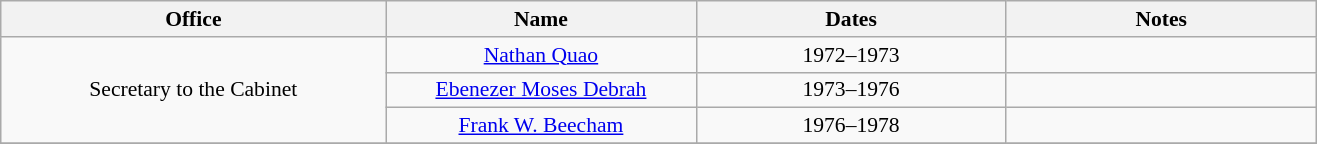<table class="wikitable" style="font-size:90%; text-align:center;">
<tr>
<th width=250>Office</th>
<th width=200>Name</th>
<th width=200>Dates</th>
<th width=200>Notes</th>
</tr>
<tr>
<td rowspan=3>Secretary to the Cabinet</td>
<td><a href='#'>Nathan Quao</a></td>
<td>1972–1973</td>
<td></td>
</tr>
<tr>
<td><a href='#'>Ebenezer Moses Debrah</a></td>
<td>1973–1976</td>
<td></td>
</tr>
<tr>
<td><a href='#'>Frank W. Beecham</a></td>
<td>1976–1978</td>
<td></td>
</tr>
<tr>
</tr>
</table>
